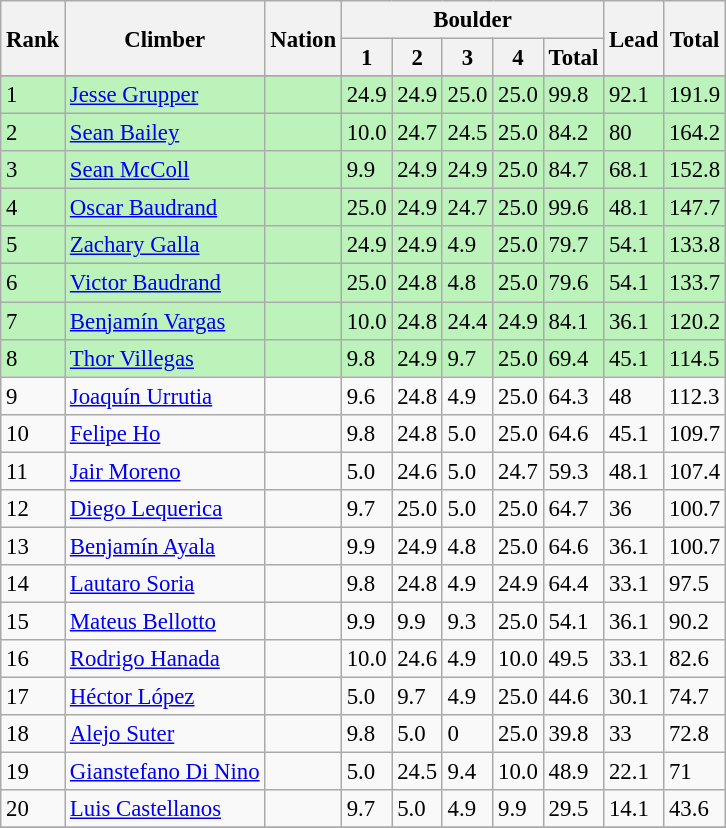<table class="wikitable sortable" style="font-size:95%" style="width:35em;" style="text-align:center">
<tr>
<th rowspan="2">Rank</th>
<th rowspan="2">Climber</th>
<th rowspan="2">Nation</th>
<th colspan="5">Boulder</th>
<th rowspan="2">Lead</th>
<th rowspan="2">Total</th>
</tr>
<tr>
<th>1</th>
<th>2</th>
<th>3</th>
<th>4</th>
<th>Total</th>
</tr>
<tr>
</tr>
<tr bgcolor="bbf3bb">
<td>1</td>
<td align=left><a href='#'>Jesse Grupper</a></td>
<td align=left></td>
<td>24.9</td>
<td>24.9</td>
<td>25.0</td>
<td>25.0</td>
<td>99.8</td>
<td>92.1</td>
<td>191.9</td>
</tr>
<tr bgcolor="bbf3bb">
<td>2</td>
<td align=left><a href='#'>Sean Bailey</a></td>
<td align=left></td>
<td>10.0</td>
<td>24.7</td>
<td>24.5</td>
<td>25.0</td>
<td>84.2</td>
<td>80</td>
<td>164.2</td>
</tr>
<tr bgcolor="bbf3bb">
<td>3</td>
<td align=left><a href='#'>Sean McColl</a></td>
<td align=left></td>
<td>9.9</td>
<td>24.9</td>
<td>24.9</td>
<td>25.0</td>
<td>84.7</td>
<td>68.1</td>
<td>152.8</td>
</tr>
<tr bgcolor="bbf3bb">
<td>4</td>
<td align=left><a href='#'>Oscar Baudrand</a></td>
<td align=left></td>
<td>25.0</td>
<td>24.9</td>
<td>24.7</td>
<td>25.0</td>
<td>99.6</td>
<td>48.1</td>
<td>147.7</td>
</tr>
<tr bgcolor="bbf3bb">
<td>5</td>
<td align=left><a href='#'>Zachary Galla</a></td>
<td align=left></td>
<td>24.9</td>
<td>24.9</td>
<td>4.9</td>
<td>25.0</td>
<td>79.7</td>
<td>54.1</td>
<td>133.8</td>
</tr>
<tr bgcolor="bbf3bb">
<td>6</td>
<td align=left><a href='#'>Victor Baudrand</a></td>
<td align=left></td>
<td>25.0</td>
<td>24.8</td>
<td>4.8</td>
<td>25.0</td>
<td>79.6</td>
<td>54.1</td>
<td>133.7</td>
</tr>
<tr bgcolor="bbf3bb">
<td>7</td>
<td align=left><a href='#'>Benjamín Vargas</a></td>
<td align=left></td>
<td>10.0</td>
<td>24.8</td>
<td>24.4</td>
<td>24.9</td>
<td>84.1</td>
<td>36.1</td>
<td>120.2</td>
</tr>
<tr bgcolor="bbf3bb">
<td>8</td>
<td align=left><a href='#'>Thor Villegas</a></td>
<td align=left></td>
<td>9.8</td>
<td>24.9</td>
<td>9.7</td>
<td>25.0</td>
<td>69.4</td>
<td>45.1</td>
<td>114.5</td>
</tr>
<tr>
<td>9</td>
<td align=left><a href='#'>Joaquín Urrutia</a></td>
<td align=left></td>
<td>9.6</td>
<td>24.8</td>
<td>4.9</td>
<td>25.0</td>
<td>64.3</td>
<td>48</td>
<td>112.3</td>
</tr>
<tr>
<td>10</td>
<td align=left><a href='#'>Felipe Ho</a></td>
<td align=left></td>
<td>9.8</td>
<td>24.8</td>
<td>5.0</td>
<td>25.0</td>
<td>64.6</td>
<td>45.1</td>
<td>109.7</td>
</tr>
<tr>
<td>11</td>
<td align=left><a href='#'>Jair Moreno</a></td>
<td align=left></td>
<td>5.0</td>
<td>24.6</td>
<td>5.0</td>
<td>24.7</td>
<td>59.3</td>
<td>48.1</td>
<td>107.4</td>
</tr>
<tr>
<td>12</td>
<td align=left><a href='#'>Diego Lequerica</a></td>
<td align=left></td>
<td>9.7</td>
<td>25.0</td>
<td>5.0</td>
<td>25.0</td>
<td>64.7</td>
<td>36</td>
<td>100.7</td>
</tr>
<tr>
<td>13</td>
<td align=left><a href='#'>Benjamín Ayala</a></td>
<td align=left></td>
<td>9.9</td>
<td>24.9</td>
<td>4.8</td>
<td>25.0</td>
<td>64.6</td>
<td>36.1</td>
<td>100.7</td>
</tr>
<tr>
<td>14</td>
<td align=left><a href='#'>Lautaro Soria</a></td>
<td align=left></td>
<td>9.8</td>
<td>24.8</td>
<td>4.9</td>
<td>24.9</td>
<td>64.4</td>
<td>33.1</td>
<td>97.5</td>
</tr>
<tr>
<td>15</td>
<td align=left><a href='#'>Mateus Bellotto</a></td>
<td align=left></td>
<td>9.9</td>
<td>9.9</td>
<td>9.3</td>
<td>25.0</td>
<td>54.1</td>
<td>36.1</td>
<td>90.2</td>
</tr>
<tr>
<td>16</td>
<td align=left><a href='#'>Rodrigo Hanada</a></td>
<td align=left></td>
<td>10.0</td>
<td>24.6</td>
<td>4.9</td>
<td>10.0</td>
<td>49.5</td>
<td>33.1</td>
<td>82.6</td>
</tr>
<tr>
<td>17</td>
<td align=left><a href='#'>Héctor López</a></td>
<td align=left></td>
<td>5.0</td>
<td>9.7</td>
<td>4.9</td>
<td>25.0</td>
<td>44.6</td>
<td>30.1</td>
<td>74.7</td>
</tr>
<tr>
<td>18</td>
<td align=left><a href='#'>Alejo Suter</a></td>
<td align=left></td>
<td>9.8</td>
<td>5.0</td>
<td>0</td>
<td>25.0</td>
<td>39.8</td>
<td>33</td>
<td>72.8</td>
</tr>
<tr>
<td>19</td>
<td align=left><a href='#'>Gianstefano Di Nino</a></td>
<td align=left></td>
<td>5.0</td>
<td>24.5</td>
<td>9.4</td>
<td>10.0</td>
<td>48.9</td>
<td>22.1</td>
<td>71</td>
</tr>
<tr>
<td>20</td>
<td align=left><a href='#'>Luis Castellanos</a></td>
<td align=left></td>
<td>9.7</td>
<td>5.0</td>
<td>4.9</td>
<td>9.9</td>
<td>29.5</td>
<td>14.1</td>
<td>43.6</td>
</tr>
<tr>
</tr>
</table>
